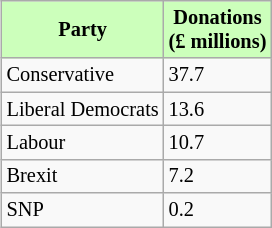<table class="wikitable" style="margin:0 0 10px 20px ; float:right ; font-size:85% ; text-align:left ; ">
<tr>
<th style="background-color:#cfb">Party</th>
<th style="background-color:#cfb">Donations<br>(£ millions)</th>
</tr>
<tr>
<td>Conservative</td>
<td>37.7</td>
</tr>
<tr>
<td>Liberal Democrats</td>
<td>13.6</td>
</tr>
<tr>
<td>Labour</td>
<td>10.7</td>
</tr>
<tr>
<td>Brexit</td>
<td>7.2</td>
</tr>
<tr>
<td>SNP</td>
<td>0.2</td>
</tr>
</table>
